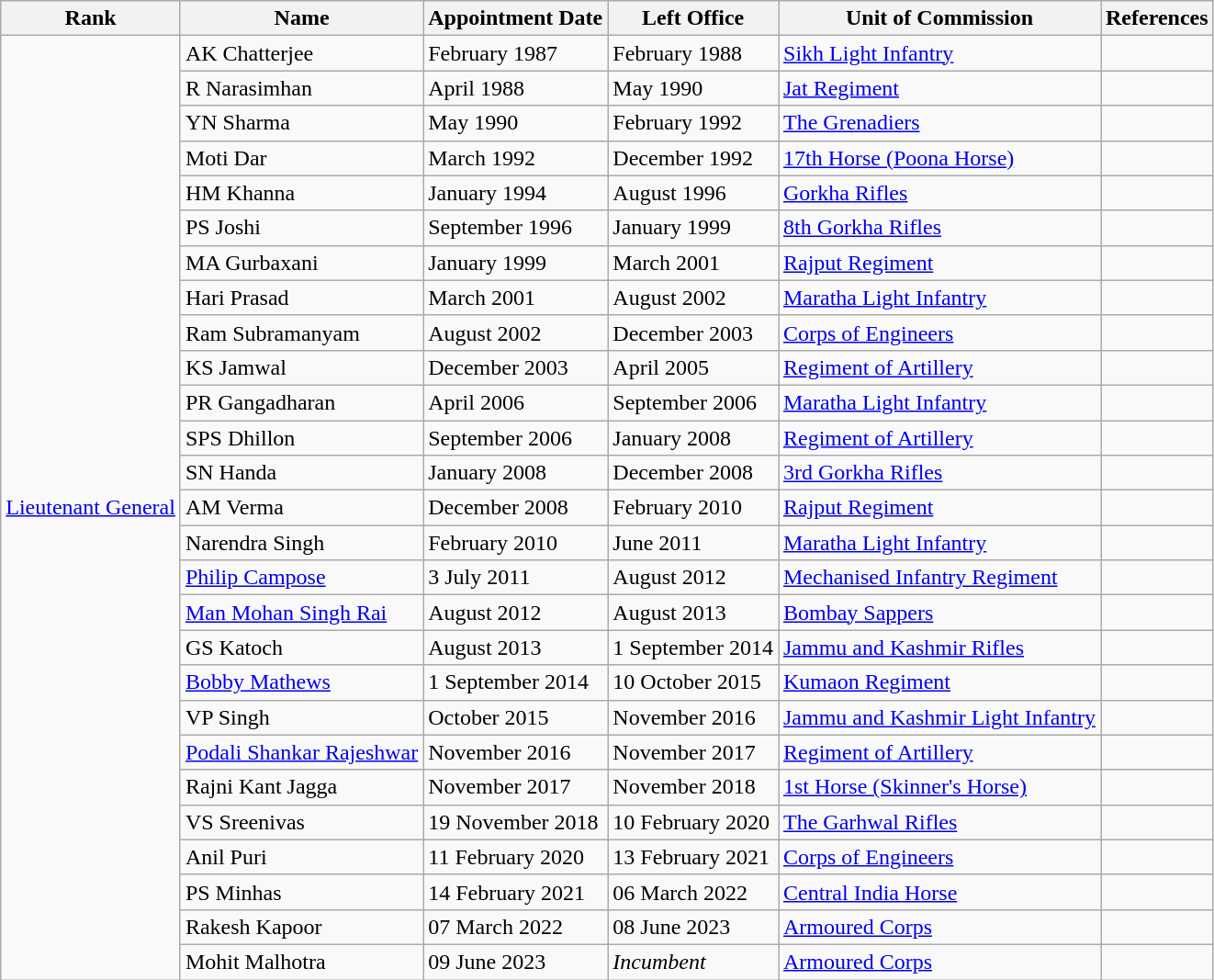<table class="wikitable">
<tr>
<th>Rank</th>
<th>Name</th>
<th>Appointment Date</th>
<th>Left Office</th>
<th>Unit of Commission</th>
<th>References</th>
</tr>
<tr>
<td rowspan="27"><a href='#'>Lieutenant General</a></td>
<td>AK Chatterjee</td>
<td>February 1987</td>
<td>February 1988</td>
<td><a href='#'>Sikh Light Infantry</a></td>
<td></td>
</tr>
<tr>
<td>R Narasimhan</td>
<td>April 1988</td>
<td>May 1990</td>
<td><a href='#'>Jat Regiment</a></td>
<td></td>
</tr>
<tr>
<td>YN Sharma</td>
<td>May 1990</td>
<td>February 1992</td>
<td><a href='#'>The Grenadiers</a></td>
<td></td>
</tr>
<tr>
<td>Moti Dar</td>
<td>March 1992</td>
<td>December 1992</td>
<td><a href='#'>17th Horse (Poona Horse)</a></td>
<td></td>
</tr>
<tr>
<td>HM Khanna</td>
<td>January 1994</td>
<td>August 1996</td>
<td><a href='#'>Gorkha Rifles</a></td>
<td></td>
</tr>
<tr>
<td>PS Joshi</td>
<td>September 1996</td>
<td>January 1999</td>
<td><a href='#'>8th Gorkha Rifles</a></td>
<td></td>
</tr>
<tr>
<td>MA Gurbaxani</td>
<td>January 1999</td>
<td>March 2001</td>
<td><a href='#'>Rajput Regiment</a></td>
<td></td>
</tr>
<tr>
<td>Hari Prasad</td>
<td>March 2001</td>
<td>August 2002</td>
<td><a href='#'>Maratha Light Infantry</a></td>
<td></td>
</tr>
<tr>
<td>Ram Subramanyam</td>
<td>August 2002</td>
<td>December 2003</td>
<td><a href='#'>Corps of Engineers</a></td>
<td></td>
</tr>
<tr>
<td>KS Jamwal</td>
<td>December 2003</td>
<td>April 2005</td>
<td><a href='#'>Regiment of Artillery</a></td>
<td></td>
</tr>
<tr>
<td>PR Gangadharan</td>
<td>April 2006</td>
<td>September 2006</td>
<td><a href='#'>Maratha Light Infantry</a></td>
<td></td>
</tr>
<tr>
<td>SPS Dhillon</td>
<td>September 2006</td>
<td>January 2008</td>
<td><a href='#'>Regiment of Artillery</a></td>
<td></td>
</tr>
<tr>
<td>SN Handa</td>
<td>January 2008</td>
<td>December 2008</td>
<td><a href='#'>3rd Gorkha Rifles</a></td>
<td></td>
</tr>
<tr>
<td>AM Verma</td>
<td>December 2008</td>
<td>February 2010</td>
<td><a href='#'>Rajput Regiment</a></td>
<td></td>
</tr>
<tr>
<td>Narendra Singh</td>
<td>February 2010</td>
<td>June 2011</td>
<td><a href='#'>Maratha Light Infantry</a></td>
<td></td>
</tr>
<tr>
<td><a href='#'>Philip Campose</a></td>
<td>3 July 2011</td>
<td>August 2012</td>
<td><a href='#'>Mechanised Infantry Regiment</a></td>
<td></td>
</tr>
<tr>
<td><a href='#'>Man Mohan Singh Rai</a></td>
<td>August 2012</td>
<td>August 2013</td>
<td><a href='#'>Bombay Sappers</a></td>
<td></td>
</tr>
<tr>
<td>GS Katoch</td>
<td>August 2013</td>
<td>1 September 2014</td>
<td><a href='#'>Jammu and Kashmir Rifles</a></td>
<td></td>
</tr>
<tr>
<td><a href='#'>Bobby Mathews</a></td>
<td>1 September 2014</td>
<td>10 October 2015</td>
<td><a href='#'>Kumaon Regiment</a></td>
<td></td>
</tr>
<tr>
<td>VP Singh</td>
<td>October 2015</td>
<td>November 2016</td>
<td><a href='#'>Jammu and Kashmir Light Infantry</a></td>
<td></td>
</tr>
<tr>
<td><a href='#'>Podali Shankar Rajeshwar</a></td>
<td>November 2016</td>
<td>November 2017</td>
<td><a href='#'>Regiment of Artillery</a></td>
<td></td>
</tr>
<tr>
<td>Rajni Kant Jagga</td>
<td>November 2017</td>
<td>November 2018</td>
<td><a href='#'>1st Horse (Skinner's Horse)</a></td>
<td></td>
</tr>
<tr>
<td>VS Sreenivas</td>
<td>19 November 2018</td>
<td>10 February 2020</td>
<td><a href='#'>The Garhwal Rifles</a></td>
<td></td>
</tr>
<tr>
<td>Anil Puri</td>
<td>11 February 2020</td>
<td>13 February 2021</td>
<td><a href='#'>Corps of Engineers</a></td>
<td></td>
</tr>
<tr>
<td>PS Minhas</td>
<td>14 February 2021</td>
<td>06 March 2022</td>
<td><a href='#'>Central India Horse</a></td>
<td></td>
</tr>
<tr>
<td>Rakesh Kapoor</td>
<td>07 March 2022</td>
<td>08 June 2023</td>
<td><a href='#'>Armoured Corps</a></td>
<td></td>
</tr>
<tr>
<td>Mohit Malhotra</td>
<td>09 June 2023</td>
<td><em>Incumbent</em></td>
<td><a href='#'>Armoured Corps</a></td>
<td></td>
</tr>
</table>
